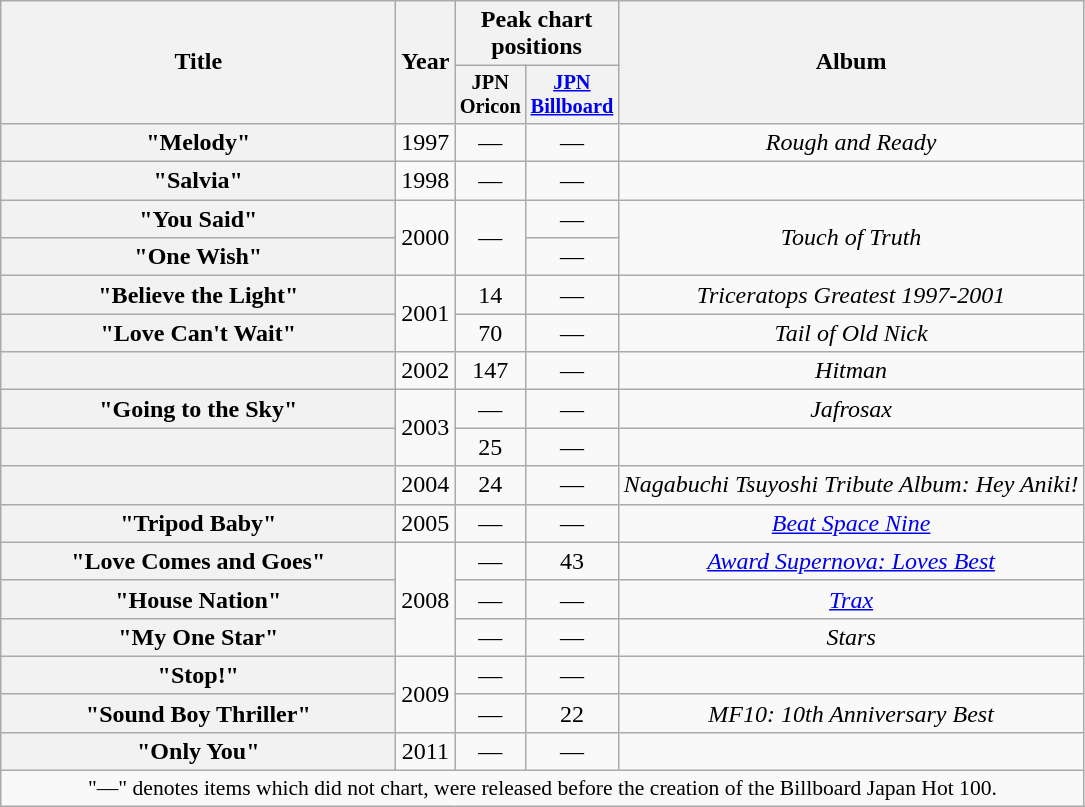<table class="wikitable plainrowheaders" style="text-align:center;">
<tr>
<th scope="col" rowspan="2" style="width:16em;">Title</th>
<th scope="col" rowspan="2">Year</th>
<th scope="col" colspan="2">Peak chart positions</th>
<th scope="col" rowspan="2">Album</th>
</tr>
<tr>
<th style="width:3em;font-size:85%">JPN<br>Oricon<br></th>
<th style="width:3em;font-size:85%"><a href='#'>JPN<br>Billboard</a><br></th>
</tr>
<tr>
<th scope="row">"Melody"<br></th>
<td>1997</td>
<td>—</td>
<td>—</td>
<td><em>Rough and Ready</em></td>
</tr>
<tr>
<th scope="row">"Salvia"<br></th>
<td>1998</td>
<td>—</td>
<td>—</td>
<td></td>
</tr>
<tr>
<th scope="row">"You Said"<br></th>
<td rowspan="2">2000</td>
<td rowspan="2">—</td>
<td>—</td>
<td rowspan="2"><em>Touch of Truth</em></td>
</tr>
<tr>
<th scope="row">"One Wish"<br></th>
<td>—</td>
</tr>
<tr>
<th scope="row">"Believe the Light"<br></th>
<td rowspan="2">2001</td>
<td>14</td>
<td>—</td>
<td><em>Triceratops Greatest 1997-2001</em></td>
</tr>
<tr>
<th scope="row">"Love Can't Wait"<br></th>
<td>70</td>
<td>—</td>
<td><em>Tail of Old Nick</em></td>
</tr>
<tr>
<th scope="row"><br></th>
<td>2002</td>
<td>147</td>
<td>—</td>
<td><em>Hitman</em></td>
</tr>
<tr>
<th scope="row">"Going to the Sky"<br></th>
<td rowspan="2">2003</td>
<td>—</td>
<td>—</td>
<td><em>Jafrosax</em></td>
</tr>
<tr>
<th scope="row"><br></th>
<td>25</td>
<td>—</td>
<td></td>
</tr>
<tr>
<th scope="row"><br></th>
<td>2004</td>
<td>24</td>
<td>—</td>
<td><em>Nagabuchi Tsuyoshi Tribute Album: Hey Aniki!</em></td>
</tr>
<tr>
<th scope="row">"Tripod Baby"<br></th>
<td>2005</td>
<td>—</td>
<td>—</td>
<td><em><a href='#'>Beat Space Nine</a></em></td>
</tr>
<tr>
<th scope="row">"Love Comes and Goes"<br></th>
<td rowspan="3">2008</td>
<td>—</td>
<td>43</td>
<td><em><a href='#'>Award Supernova: Loves Best</a></em></td>
</tr>
<tr>
<th scope="row">"House Nation"<br></th>
<td>—</td>
<td>—</td>
<td><em><a href='#'>Trax</a></em></td>
</tr>
<tr>
<th scope="row">"My One Star"<br></th>
<td>—</td>
<td>—</td>
<td><em>Stars</em></td>
</tr>
<tr>
<th scope="row">"Stop!"<br></th>
<td rowspan="2">2009</td>
<td>—</td>
<td>—</td>
<td></td>
</tr>
<tr>
<th scope="row">"Sound Boy Thriller"<br></th>
<td>—</td>
<td>22</td>
<td><em>MF10: 10th Anniversary Best</em></td>
</tr>
<tr>
<th scope="row">"Only You"<br></th>
<td>2011</td>
<td>—</td>
<td>—</td>
<td></td>
</tr>
<tr>
<td colspan="12" align="center" style="font-size:90%;">"—" denotes items which did not chart, were released before the creation of the Billboard Japan Hot 100.</td>
</tr>
</table>
